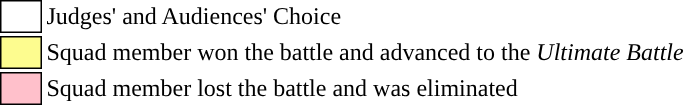<table class="toccolours" style="white-space: nowrap;">
<tr>
<td style="background:white; border: 1px solid black;"> <strong></strong> </td>
<td>Judges' and Audiences' Choice </td>
</tr>
<tr>
<td style="background:#fdfc8f; border: 1px solid black">    </td>
<td>Squad member won the battle and advanced to the <em>Ultimate Battle</em></td>
</tr>
<tr>
<td style="background:pink; border:1px solid black;">      </td>
<td>Squad member lost the battle and was eliminated</td>
</tr>
</table>
